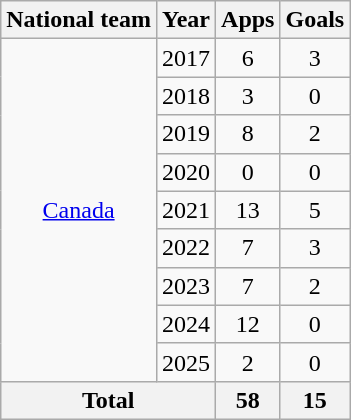<table class="wikitable" style="text-align:center">
<tr>
<th>National team</th>
<th>Year</th>
<th>Apps</th>
<th>Goals</th>
</tr>
<tr>
<td rowspan="9"><a href='#'>Canada</a></td>
<td>2017</td>
<td>6</td>
<td>3</td>
</tr>
<tr>
<td>2018</td>
<td>3</td>
<td>0</td>
</tr>
<tr>
<td>2019</td>
<td>8</td>
<td>2</td>
</tr>
<tr>
<td>2020</td>
<td>0</td>
<td>0</td>
</tr>
<tr>
<td>2021</td>
<td>13</td>
<td>5</td>
</tr>
<tr>
<td>2022</td>
<td>7</td>
<td>3</td>
</tr>
<tr>
<td>2023</td>
<td>7</td>
<td>2</td>
</tr>
<tr>
<td>2024</td>
<td>12</td>
<td>0</td>
</tr>
<tr>
<td>2025</td>
<td>2</td>
<td>0</td>
</tr>
<tr>
<th colspan="2">Total</th>
<th>58</th>
<th>15</th>
</tr>
</table>
